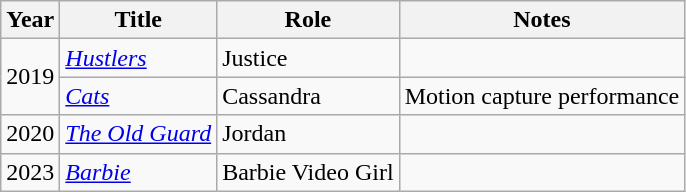<table class="wikitable">
<tr>
<th>Year</th>
<th>Title</th>
<th>Role</th>
<th>Notes</th>
</tr>
<tr>
<td rowspan=2>2019</td>
<td><em><a href='#'>Hustlers</a></em></td>
<td>Justice</td>
<td></td>
</tr>
<tr>
<td><em><a href='#'>Cats</a></em></td>
<td>Cassandra</td>
<td>Motion capture performance</td>
</tr>
<tr>
<td>2020</td>
<td><em><a href='#'>The Old Guard</a></em></td>
<td>Jordan</td>
<td></td>
</tr>
<tr>
<td>2023</td>
<td><em><a href='#'>Barbie</a></em></td>
<td>Barbie Video Girl</td>
<td></td>
</tr>
</table>
